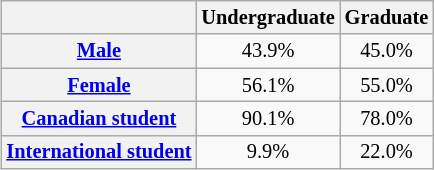<table style="text-align:center; float:right; font-size:85%; margin-left:2em; margin:10px" class="wikitable">
<tr>
<th></th>
<th>Undergraduate</th>
<th>Graduate</th>
</tr>
<tr>
<th><a href='#'>Male</a></th>
<td>43.9%</td>
<td>45.0%</td>
</tr>
<tr>
<th><a href='#'>Female</a></th>
<td>56.1%</td>
<td>55.0%</td>
</tr>
<tr>
<th><a href='#'>Canadian student</a></th>
<td>90.1%</td>
<td>78.0%</td>
</tr>
<tr>
<th><a href='#'>International student</a></th>
<td>9.9%</td>
<td>22.0%</td>
</tr>
</table>
